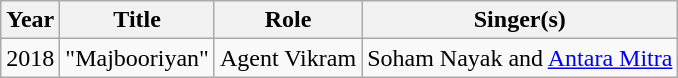<table class="sortable wikitable">
<tr>
<th scope="col">Year</th>
<th scope="col">Title</th>
<th scope="col">Role</th>
<th scope="col">Singer(s)</th>
</tr>
<tr>
<td>2018</td>
<td>"Majbooriyan"</td>
<td>Agent Vikram</td>
<td>Soham Nayak and <a href='#'>Antara Mitra</a></td>
</tr>
</table>
